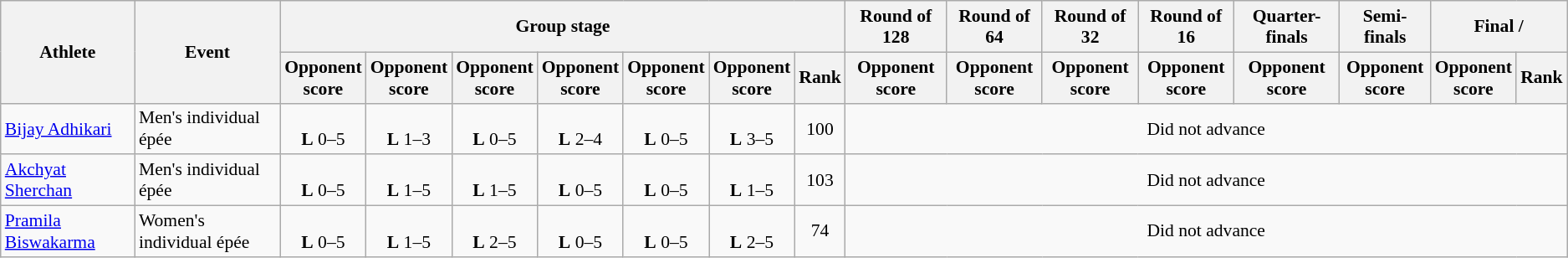<table class="wikitable" style="font-size:90%; text-align:center">
<tr>
<th rowspan="2" width="100">Athlete</th>
<th rowspan="2">Event</th>
<th colspan="7">Group stage</th>
<th>Round of 128</th>
<th>Round of 64</th>
<th>Round of 32</th>
<th>Round of 16</th>
<th>Quarter-finals</th>
<th>Semi-finals</th>
<th colspan="2">Final / </th>
</tr>
<tr>
<th>Opponent<br>score</th>
<th>Opponent<br>score</th>
<th>Opponent<br>score</th>
<th>Opponent<br>score</th>
<th>Opponent<br>score</th>
<th>Opponent<br>score</th>
<th>Rank</th>
<th>Opponent<br>score</th>
<th>Opponent<br>score</th>
<th>Opponent<br>score</th>
<th>Opponent<br>score</th>
<th>Opponent<br>score</th>
<th>Opponent<br>score</th>
<th>Opponent<br>score</th>
<th>Rank</th>
</tr>
<tr>
<td align="left"><a href='#'>Bijay Adhikari</a></td>
<td align="left">Men's individual épée</td>
<td><br><strong>L</strong> 0–5</td>
<td><br><strong>L</strong> 1–3</td>
<td><br><strong>L</strong> 0–5</td>
<td><br><strong>L</strong> 2–4</td>
<td><br><strong>L</strong> 0–5</td>
<td><br><strong>L</strong> 3–5</td>
<td>100</td>
<td colspan="8">Did not advance</td>
</tr>
<tr>
<td align="left"><a href='#'>Akchyat Sherchan</a></td>
<td align="left">Men's individual épée</td>
<td><br><strong>L</strong> 0–5</td>
<td><br><strong>L</strong> 1–5</td>
<td><br><strong>L</strong> 1–5</td>
<td><br><strong>L</strong> 0–5</td>
<td><br><strong>L</strong> 0–5</td>
<td><br><strong>L</strong> 1–5</td>
<td>103</td>
<td colspan="8">Did not advance</td>
</tr>
<tr>
<td align="left"><a href='#'>Pramila Biswakarma</a></td>
<td align="left">Women's individual épée</td>
<td><br><strong>L</strong> 0–5</td>
<td><br><strong>L</strong> 1–5</td>
<td><br><strong>L</strong> 2–5</td>
<td><br><strong>L</strong> 0–5</td>
<td><br><strong>L</strong> 0–5</td>
<td><br><strong>L</strong> 2–5</td>
<td>74</td>
<td colspan="8">Did not advance</td>
</tr>
</table>
